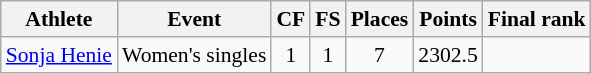<table class="wikitable" border="1" style="font-size:90%">
<tr>
<th>Athlete</th>
<th>Event</th>
<th>CF</th>
<th>FS</th>
<th>Places</th>
<th>Points</th>
<th>Final rank</th>
</tr>
<tr align=center>
<td align=left><a href='#'>Sonja Henie</a></td>
<td>Women's singles</td>
<td>1</td>
<td>1</td>
<td>7</td>
<td>2302.5</td>
<td></td>
</tr>
</table>
